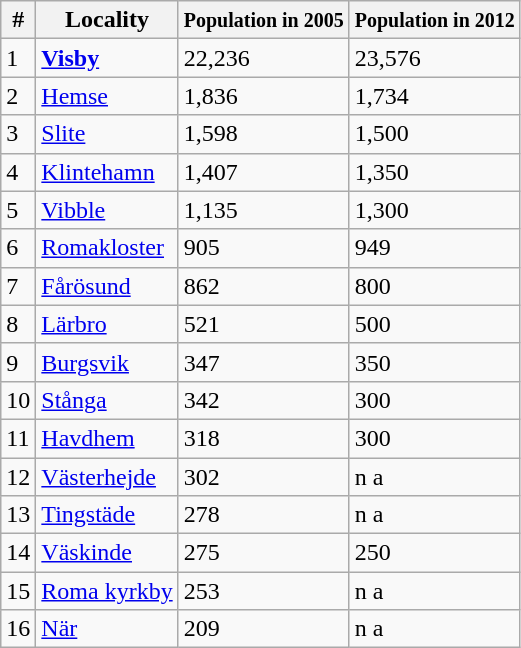<table class="wikitable">
<tr>
<th>#</th>
<th>Locality</th>
<th><small>Population in 2005</small></th>
<th><small>Population in 2012</small></th>
</tr>
<tr>
<td>1</td>
<td><strong><a href='#'>Visby</a></strong></td>
<td>22,236</td>
<td>23,576</td>
</tr>
<tr>
<td>2</td>
<td><a href='#'>Hemse</a></td>
<td>1,836</td>
<td>1,734</td>
</tr>
<tr>
<td>3</td>
<td><a href='#'>Slite</a></td>
<td>1,598</td>
<td>1,500</td>
</tr>
<tr>
<td>4</td>
<td><a href='#'>Klintehamn</a></td>
<td>1,407</td>
<td>1,350</td>
</tr>
<tr>
<td>5</td>
<td><a href='#'>Vibble</a></td>
<td>1,135</td>
<td>1,300</td>
</tr>
<tr>
<td>6</td>
<td><a href='#'>Romakloster</a></td>
<td>905</td>
<td>949</td>
</tr>
<tr>
<td>7</td>
<td><a href='#'>Fårösund</a></td>
<td>862</td>
<td>800</td>
</tr>
<tr>
<td>8</td>
<td><a href='#'>Lärbro</a></td>
<td>521</td>
<td>500</td>
</tr>
<tr>
<td>9</td>
<td><a href='#'>Burgsvik</a></td>
<td>347</td>
<td>350</td>
</tr>
<tr>
<td>10</td>
<td><a href='#'>Stånga</a></td>
<td>342</td>
<td>300</td>
</tr>
<tr>
<td>11</td>
<td><a href='#'>Havdhem</a></td>
<td>318</td>
<td>300</td>
</tr>
<tr>
<td>12</td>
<td><a href='#'>Västerhejde</a></td>
<td>302</td>
<td>n a</td>
</tr>
<tr>
<td>13</td>
<td><a href='#'>Tingstäde</a></td>
<td>278</td>
<td>n a</td>
</tr>
<tr>
<td>14</td>
<td><a href='#'>Väskinde</a></td>
<td>275</td>
<td>250</td>
</tr>
<tr>
<td>15</td>
<td><a href='#'>Roma kyrkby</a></td>
<td>253</td>
<td>n a</td>
</tr>
<tr>
<td>16</td>
<td><a href='#'>När</a></td>
<td>209</td>
<td>n a</td>
</tr>
</table>
